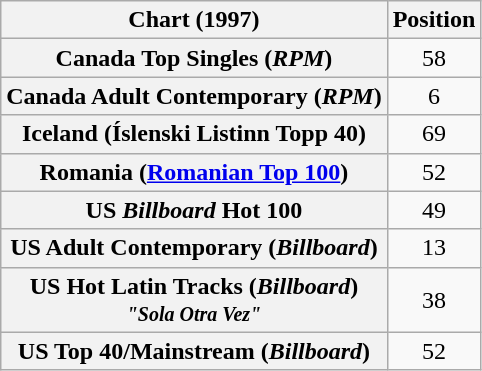<table class="wikitable sortable plainrowheaders" style="text-align:center">
<tr>
<th scope="col">Chart (1997)</th>
<th scope="col">Position</th>
</tr>
<tr>
<th scope="row">Canada Top Singles (<em>RPM</em>)</th>
<td>58</td>
</tr>
<tr>
<th scope="row">Canada Adult Contemporary (<em>RPM</em>)</th>
<td>6</td>
</tr>
<tr>
<th scope="row">Iceland (Íslenski Listinn Topp 40)</th>
<td>69</td>
</tr>
<tr>
<th scope="row">Romania (<a href='#'>Romanian Top 100</a>)</th>
<td>52</td>
</tr>
<tr>
<th scope="row">US <em>Billboard</em> Hot 100</th>
<td>49</td>
</tr>
<tr>
<th scope="row">US Adult Contemporary (<em>Billboard</em>)</th>
<td>13</td>
</tr>
<tr>
<th scope="row">US Hot Latin Tracks (<em>Billboard</em>)<br><small><em>"Sola Otra Vez"</em></small></th>
<td>38</td>
</tr>
<tr>
<th scope="row">US Top 40/Mainstream (<em>Billboard</em>)</th>
<td>52</td>
</tr>
</table>
